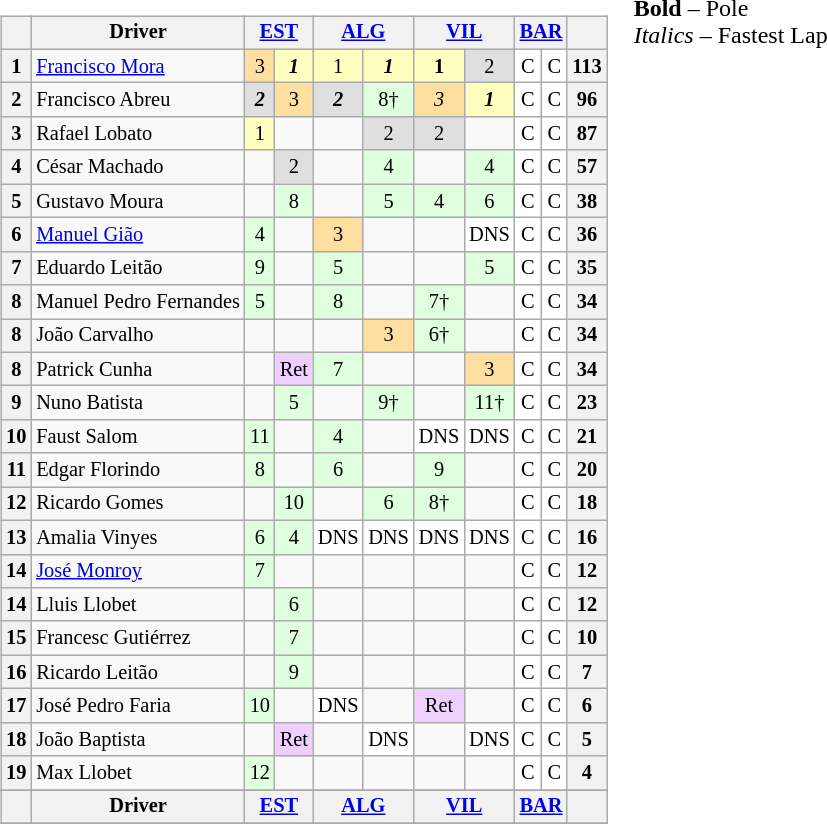<table>
<tr>
<td valign="top"><br><table align=left| class="wikitable" style="font-size: 85%; text-align: center">
<tr valign="top">
<th valign=middle></th>
<th valign=middle>Driver</th>
<th colspan=2><a href='#'>EST</a><br></th>
<th colspan=2><a href='#'>ALG</a><br></th>
<th colspan=2><a href='#'>VIL</a><br></th>
<th colspan=2><a href='#'>BAR</a><br></th>
<th valign=middle>  </th>
</tr>
<tr>
<th>1</th>
<td align="left"> <a href='#'>Francisco Mora</a></td>
<td style="background:#ffdf9f;">3</td>
<td style="background:#ffffbf;"><strong><em>1</em></strong></td>
<td style="background:#ffffbf;">1</td>
<td style="background:#ffffbf;"><strong><em>1</em></strong></td>
<td style="background:#ffffbf;"><strong>1</strong></td>
<td style="background:#dfdfdf;">2</td>
<td style="background:#ffffff;">C</td>
<td style="background:#ffffff;">C</td>
<th>113</th>
</tr>
<tr>
<th>2</th>
<td align="left"> Francisco Abreu</td>
<td style="background:#dfdfdf;"><strong><em>2</em></strong></td>
<td style="background:#ffdf9f;">3</td>
<td style="background:#dfdfdf;"><strong><em>2</em></strong></td>
<td style="background:#dfffdf;">8†</td>
<td style="background:#ffdf9f;"><em>3</em></td>
<td style="background:#ffffbf;"><strong><em>1</em></strong></td>
<td style="background:#ffffff;">C</td>
<td style="background:#ffffff;">C</td>
<th>96</th>
</tr>
<tr>
<th>3</th>
<td align="left"> Rafael Lobato</td>
<td style="background:#ffffbf;">1</td>
<td></td>
<td></td>
<td style="background:#dfdfdf;">2</td>
<td style="background:#dfdfdf;">2</td>
<td></td>
<td style="background:#ffffff;">C</td>
<td style="background:#ffffff;">C</td>
<th>87</th>
</tr>
<tr>
<th>4</th>
<td align="left"> César Machado</td>
<td></td>
<td style="background:#dfdfdf;">2</td>
<td></td>
<td style="background:#dfffdf;">4</td>
<td></td>
<td style="background:#dfffdf;">4</td>
<td style="background:#ffffff;">C</td>
<td style="background:#ffffff;">C</td>
<th>57</th>
</tr>
<tr>
<th>5</th>
<td align="left"> Gustavo Moura</td>
<td></td>
<td style="background:#dfffdf;">8</td>
<td></td>
<td style="background:#dfffdf;">5</td>
<td style="background:#dfffdf;">4</td>
<td style="background:#dfffdf;">6</td>
<td style="background:#ffffff;">C</td>
<td style="background:#ffffff;">C</td>
<th>38</th>
</tr>
<tr>
<th>6</th>
<td align="left"> <a href='#'>Manuel Gião</a></td>
<td style="background:#dfffdf;">4</td>
<td></td>
<td style="background:#ffdf9f;">3</td>
<td></td>
<td></td>
<td style="background:#ffffff;">DNS</td>
<td style="background:#ffffff;">C</td>
<td style="background:#ffffff;">C</td>
<th>36</th>
</tr>
<tr>
<th>7</th>
<td align="left"> Eduardo Leitão</td>
<td style="background:#dfffdf;">9</td>
<td></td>
<td style="background:#dfffdf;">5</td>
<td></td>
<td></td>
<td style="background:#dfffdf;">5</td>
<td style="background:#ffffff;">C</td>
<td style="background:#ffffff;">C</td>
<th>35</th>
</tr>
<tr>
<th>8</th>
<td align="left"> Manuel Pedro Fernandes</td>
<td style="background:#dfffdf;">5</td>
<td></td>
<td style="background:#dfffdf;">8</td>
<td></td>
<td style="background:#dfffdf;">7†</td>
<td></td>
<td style="background:#ffffff;">C</td>
<td style="background:#ffffff;">C</td>
<th>34</th>
</tr>
<tr>
<th>8</th>
<td align="left"> João Carvalho</td>
<td></td>
<td></td>
<td></td>
<td style="background:#ffdf9f;">3</td>
<td style="background:#dfffdf;">6†</td>
<td></td>
<td style="background:#ffffff;">C</td>
<td style="background:#ffffff;">C</td>
<th>34</th>
</tr>
<tr>
<th>8</th>
<td align="left"> Patrick Cunha</td>
<td></td>
<td style="background:#efcfff;">Ret</td>
<td style="background:#dfffdf;">7</td>
<td></td>
<td></td>
<td style="background:#ffdf9f;">3</td>
<td style="background:#ffffff;">C</td>
<td style="background:#ffffff;">C</td>
<th>34</th>
</tr>
<tr>
<th>9</th>
<td align="left"> Nuno Batista</td>
<td></td>
<td style="background:#dfffdf;">5</td>
<td></td>
<td style="background:#dfffdf;">9†</td>
<td></td>
<td style="background:#dfffdf;">11†</td>
<td style="background:#ffffff;">C</td>
<td style="background:#ffffff;">C</td>
<th>23</th>
</tr>
<tr>
<th>10</th>
<td align="left"> Faust Salom</td>
<td style="background:#dfffdf;">11</td>
<td></td>
<td style="background:#dfffdf;">4</td>
<td></td>
<td style="background:#ffffff;">DNS</td>
<td style="background:#ffffff;">DNS</td>
<td style="background:#ffffff;">C</td>
<td style="background:#ffffff;">C</td>
<th>21</th>
</tr>
<tr>
<th>11</th>
<td align="left"> Edgar Florindo</td>
<td style="background:#dfffdf;">8</td>
<td></td>
<td style="background:#dfffdf;">6</td>
<td></td>
<td style="background:#dfffdf;">9</td>
<td></td>
<td style="background:#ffffff;">C</td>
<td style="background:#ffffff;">C</td>
<th>20</th>
</tr>
<tr>
<th>12</th>
<td align="left"> Ricardo Gomes</td>
<td></td>
<td style="background:#dfffdf;">10</td>
<td></td>
<td style="background:#dfffdf;">6</td>
<td style="background:#dfffdf;">8†</td>
<td></td>
<td style="background:#ffffff;">C</td>
<td style="background:#ffffff;">C</td>
<th>18</th>
</tr>
<tr>
<th>13</th>
<td align="left"> Amalia Vinyes</td>
<td style="background:#dfffdf;">6</td>
<td style="background:#dfffdf;">4</td>
<td style="background:#ffffff;">DNS</td>
<td style="background:#ffffff;">DNS</td>
<td style="background:#ffffff;">DNS</td>
<td style="background:#ffffff;">DNS</td>
<td style="background:#ffffff;">C</td>
<td style="background:#ffffff;">C</td>
<th>16</th>
</tr>
<tr>
<th>14</th>
<td align=left> <a href='#'>José Monroy</a></td>
<td style="background:#dfffdf;">7</td>
<td></td>
<td></td>
<td></td>
<td></td>
<td></td>
<td style="background:#ffffff;">C</td>
<td style="background:#ffffff;">C</td>
<th>12</th>
</tr>
<tr>
<th>14</th>
<td align="left"> Lluis Llobet</td>
<td></td>
<td style="background:#dfffdf;">6</td>
<td></td>
<td></td>
<td></td>
<td></td>
<td style="background:#ffffff;">C</td>
<td style="background:#ffffff;">C</td>
<th>12</th>
</tr>
<tr>
<th>15</th>
<td align=left> Francesc Gutiérrez</td>
<td></td>
<td style="background:#dfffdf;">7</td>
<td></td>
<td></td>
<td></td>
<td></td>
<td style="background:#ffffff;">C</td>
<td style="background:#ffffff;">C</td>
<th>10</th>
</tr>
<tr>
<th>16</th>
<td align="left"> Ricardo Leitão</td>
<td></td>
<td style="background:#dfffdf;">9</td>
<td></td>
<td></td>
<td></td>
<td></td>
<td style="background:#ffffff;">C</td>
<td style="background:#ffffff;">C</td>
<th>7</th>
</tr>
<tr>
<th>17</th>
<td align="left"> José Pedro Faria</td>
<td style="background:#dfffdf;">10</td>
<td></td>
<td style="background:#ffffff;">DNS</td>
<td></td>
<td style="background:#efcfff;">Ret</td>
<td></td>
<td style="background:#ffffff;">C</td>
<td style="background:#ffffff;">C</td>
<th>6</th>
</tr>
<tr>
<th>18</th>
<td align="left"> João Baptista</td>
<td></td>
<td style="background:#efcfff;">Ret</td>
<td></td>
<td style="background:#ffffff;">DNS</td>
<td></td>
<td style="background:#ffffff;">DNS</td>
<td style="background:#ffffff;">C</td>
<td style="background:#ffffff;">C</td>
<th>5</th>
</tr>
<tr>
<th>19</th>
<td align="left"> Max Llobet</td>
<td style="background:#dfffdf;">12</td>
<td></td>
<td></td>
<td></td>
<td></td>
<td></td>
<td style="background:#ffffff;">C</td>
<td style="background:#ffffff;">C</td>
<th>4</th>
</tr>
<tr>
</tr>
<tr valign="top">
<th valign=middle></th>
<th valign=middle>Driver</th>
<th colspan=2><a href='#'>EST</a><br></th>
<th colspan=2><a href='#'>ALG</a><br></th>
<th colspan=2><a href='#'>VIL</a><br></th>
<th colspan=2><a href='#'>BAR</a><br></th>
<th valign=middle>  </th>
</tr>
<tr>
</tr>
</table>
</td>
<td valign="top"><br>
<span><strong>Bold</strong> – Pole<br>
<em>Italics</em> – Fastest Lap</span></td>
</tr>
</table>
